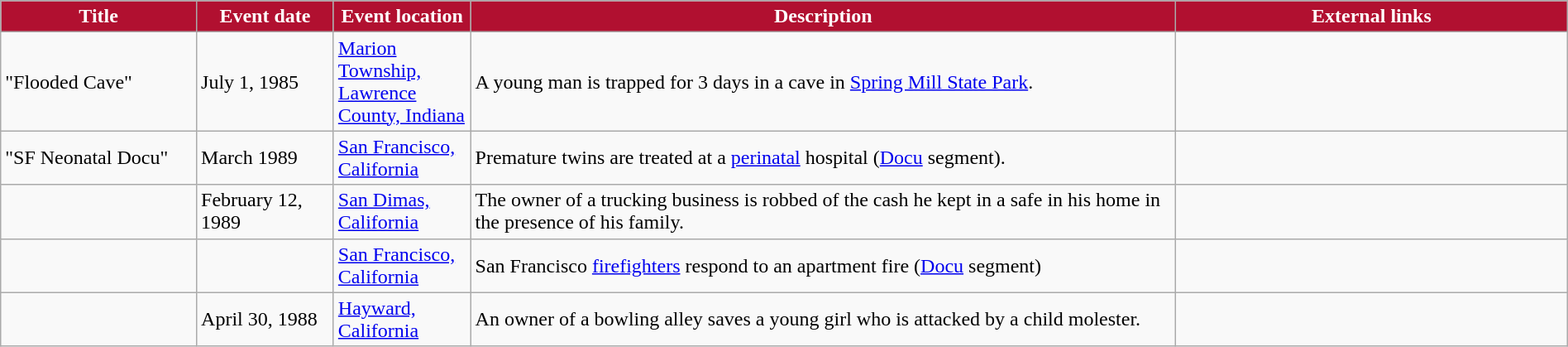<table class="wikitable" style="width: 100%;">
<tr>
<th style="background: #B11030; color: #FFFFFF; width: 10%;">Title</th>
<th style="background: #B11030; color: #FFFFFF; width: 7%;">Event date</th>
<th style="background: #B11030; color: #FFFFFF; width: 7%;">Event location</th>
<th style="background: #B11030; color: #FFFFFF; width: 36%;">Description</th>
<th style="background: #B11030; color: #FFFFFF; width: 20%;">External links</th>
</tr>
<tr>
<td>"Flooded Cave"</td>
<td>July 1, 1985</td>
<td><a href='#'>Marion Township, Lawrence County, Indiana</a></td>
<td>A young man is trapped for 3 days in a cave in <a href='#'>Spring Mill State Park</a>.</td>
<td></td>
</tr>
<tr>
<td>"SF Neonatal Docu"</td>
<td>March 1989</td>
<td><a href='#'>San Francisco, California</a></td>
<td>Premature twins are treated at a <a href='#'>perinatal</a> hospital (<a href='#'>Docu</a> segment).</td>
<td></td>
</tr>
<tr>
<td></td>
<td>February 12, 1989</td>
<td><a href='#'>San Dimas, California</a></td>
<td>The owner of a trucking business is robbed of the cash he kept in a safe in his home in the presence of his family.</td>
<td></td>
</tr>
<tr>
<td></td>
<td></td>
<td><a href='#'>San Francisco, California</a></td>
<td>San Francisco <a href='#'>firefighters</a> respond to an apartment fire (<a href='#'>Docu</a> segment)</td>
<td></td>
</tr>
<tr>
<td></td>
<td>April 30, 1988</td>
<td><a href='#'>Hayward, California</a></td>
<td>An owner of a bowling alley saves a young girl who is attacked by a child molester.</td>
<td></td>
</tr>
</table>
